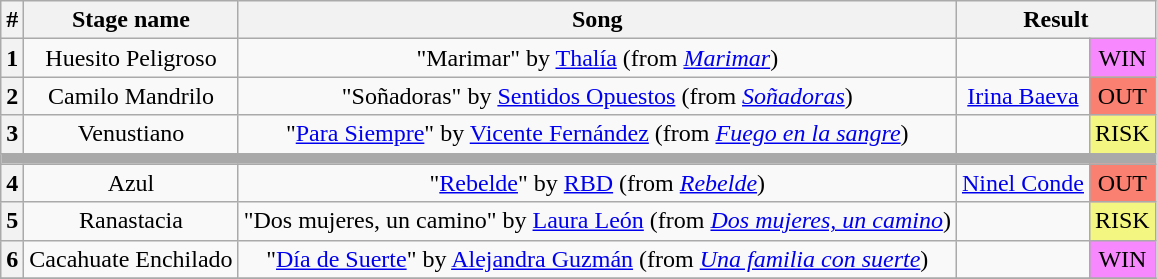<table class="wikitable plainrowheaders" style="text-align: center;">
<tr>
<th>#</th>
<th>Stage name</th>
<th>Song</th>
<th Identity colspan=2>Result</th>
</tr>
<tr>
<th>1</th>
<td>Huesito Peligroso</td>
<td>"Marimar" by <a href='#'>Thalía</a> (from <em><a href='#'>Marimar</a></em>)</td>
<td></td>
<td bgcolor=#F888FD>WIN</td>
</tr>
<tr>
<th>2</th>
<td>Camilo Mandrilo</td>
<td>"Soñadoras" by <a href='#'>Sentidos Opuestos</a> (from <em><a href='#'>Soñadoras</a></em>)</td>
<td><a href='#'>Irina Baeva</a></td>
<td bgcolor=salmon>OUT</td>
</tr>
<tr>
<th>3</th>
<td>Venustiano</td>
<td>"<a href='#'>Para Siempre</a>" by <a href='#'>Vicente Fernández</a> (from <em><a href='#'>Fuego en la sangre</a></em>)</td>
<td></td>
<td bgcolor=#F3F781>RISK</td>
</tr>
<tr>
<td colspan="5" style="background:darkgray"></td>
</tr>
<tr>
<th>4</th>
<td>Azul</td>
<td>"<a href='#'>Rebelde</a>" by <a href='#'>RBD</a> (from <em><a href='#'>Rebelde</a></em>)</td>
<td><a href='#'>Ninel Conde</a></td>
<td bgcolor=salmon>OUT</td>
</tr>
<tr>
<th>5</th>
<td>Ranastacia</td>
<td>"Dos mujeres, un camino" by <a href='#'>Laura León</a> (from <em><a href='#'>Dos mujeres, un camino</a></em>)</td>
<td></td>
<td bgcolor=#F3F781>RISK</td>
</tr>
<tr>
<th>6</th>
<td>Cacahuate Enchilado</td>
<td>"<a href='#'>Día de Suerte</a>" by <a href='#'>Alejandra Guzmán</a> (from <em><a href='#'>Una familia con suerte</a></em>)</td>
<td></td>
<td bgcolor=#F888FD>WIN</td>
</tr>
<tr>
</tr>
</table>
